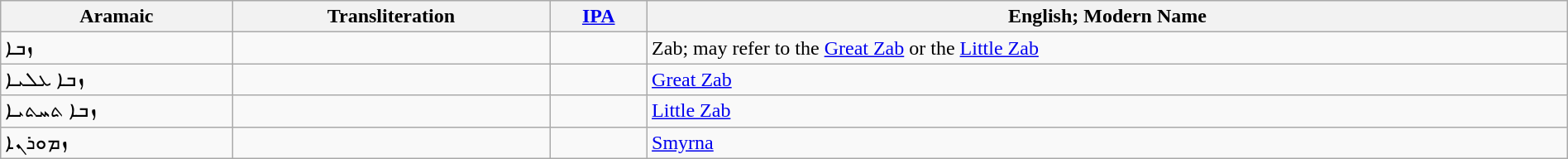<table class="wikitable" width="100%">
<tr>
<th>Aramaic</th>
<th>Transliteration</th>
<th><a href='#'>IPA</a></th>
<th>English; Modern Name</th>
</tr>
<tr>
<td>ܙܒܐ</td>
<td><em></em></td>
<td></td>
<td>Zab; may refer to the <a href='#'>Great Zab</a> or the <a href='#'>Little Zab</a></td>
</tr>
<tr>
<td>ܙܒܐ ܥܠܝܐ</td>
<td><em></em></td>
<td></td>
<td><a href='#'>Great Zab</a></td>
</tr>
<tr>
<td>ܙܒܐ ܬܚܬܝܐ</td>
<td><em></em></td>
<td></td>
<td><a href='#'>Little Zab</a></td>
</tr>
<tr>
<td>ܙܡܘܪܢܐ</td>
<td><em></em></td>
<td></td>
<td><a href='#'>Smyrna</a></td>
</tr>
</table>
